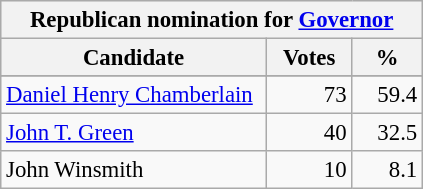<table class="wikitable" style="background: #f9f9f9; font-size: 95%;">
<tr style="background-color:#E9E9E9">
<th colspan="3">Republican nomination for <a href='#'>Governor</a></th>
</tr>
<tr style="background-color:#E9E9E9">
<th colspan="1" style="width: 170px">Candidate</th>
<th style="width: 50px">Votes</th>
<th style="width: 40px">%</th>
</tr>
<tr>
</tr>
<tr>
<td><a href='#'>Daniel Henry Chamberlain</a></td>
<td align="right">73</td>
<td align="right">59.4</td>
</tr>
<tr>
<td><a href='#'>John T. Green</a></td>
<td align="right">40</td>
<td align="right">32.5</td>
</tr>
<tr>
<td>John Winsmith</td>
<td align="right">10</td>
<td align="right">8.1</td>
</tr>
</table>
